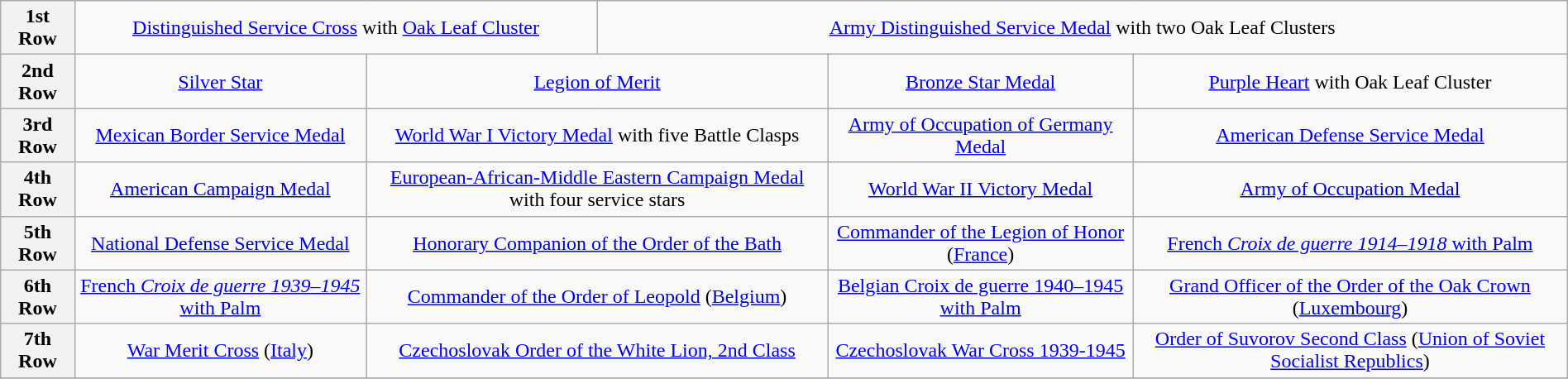<table class="wikitable" style="margin:1em auto; text-align:center;">
<tr>
<th>1st Row</th>
<td colspan="7"><a href='#'>Distinguished Service Cross</a> with <a href='#'>Oak Leaf Cluster</a></td>
<td colspan="8"><a href='#'>Army Distinguished Service Medal</a> with two Oak Leaf Clusters</td>
</tr>
<tr>
<th>2nd Row</th>
<td colspan="4"><a href='#'>Silver Star</a></td>
<td colspan="4"><a href='#'>Legion of Merit</a></td>
<td colspan="4"><a href='#'>Bronze Star Medal</a></td>
<td colspan="4"><a href='#'>Purple Heart</a> with Oak Leaf Cluster</td>
</tr>
<tr>
<th>3rd Row</th>
<td colspan="4"><a href='#'>Mexican Border Service Medal</a></td>
<td colspan="4"><a href='#'>World War I Victory Medal</a> with five Battle Clasps</td>
<td colspan="4"><a href='#'>Army of Occupation of Germany Medal</a></td>
<td colspan="4"><a href='#'>American Defense Service Medal</a></td>
</tr>
<tr>
<th>4th Row</th>
<td colspan="4"><a href='#'>American Campaign Medal</a></td>
<td colspan="4"><a href='#'>European-African-Middle Eastern Campaign Medal</a> with four service stars</td>
<td colspan="4"><a href='#'>World War II Victory Medal</a></td>
<td colspan="4"><a href='#'>Army of Occupation Medal</a></td>
</tr>
<tr>
<th>5th Row</th>
<td colspan="4"><a href='#'>National Defense Service Medal</a></td>
<td colspan="4"><a href='#'>Honorary Companion of the Order of the Bath</a></td>
<td colspan="4"><a href='#'>Commander of the Legion of Honor</a> (<a href='#'>France</a>)</td>
<td colspan="4"><a href='#'>French <em>Croix de guerre 1914–1918</em> with Palm</a></td>
</tr>
<tr>
<th>6th Row</th>
<td colspan="4"><a href='#'>French <em>Croix de guerre 1939–1945</em> with Palm</a></td>
<td colspan="4"><a href='#'>Commander of the Order of Leopold</a> (<a href='#'>Belgium</a>)</td>
<td colspan="4"><a href='#'>Belgian Croix de guerre 1940–1945 with Palm</a></td>
<td colspan="4"><a href='#'>Grand Officer of the Order of the Oak Crown</a> (<a href='#'>Luxembourg</a>)</td>
</tr>
<tr>
<th>7th Row</th>
<td colspan="4"><a href='#'>War Merit Cross</a> (<a href='#'>Italy</a>)</td>
<td colspan="4"><a href='#'>Czechoslovak Order of the White Lion, 2nd Class</a></td>
<td colspan="4"><a href='#'>Czechoslovak War Cross 1939-1945</a></td>
<td colspan="4"><a href='#'>Order of Suvorov Second Class</a> (<a href='#'>Union of Soviet Socialist Republics</a>)</td>
</tr>
<tr>
</tr>
</table>
